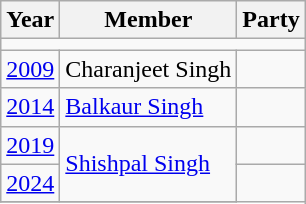<table class="wikitable">
<tr>
<th>Year</th>
<th>Member</th>
<th colspan=2>Party</th>
</tr>
<tr>
<td colspan="4"></td>
</tr>
<tr>
<td><a href='#'>2009</a></td>
<td>Charanjeet Singh</td>
<td></td>
</tr>
<tr>
<td><a href='#'>2014</a></td>
<td><a href='#'>Balkaur Singh</a></td>
</tr>
<tr>
<td><a href='#'>2019</a></td>
<td rowspan=2><a href='#'>Shishpal Singh</a></td>
<td></td>
</tr>
<tr>
<td><a href='#'>2024</a></td>
</tr>
<tr>
</tr>
</table>
